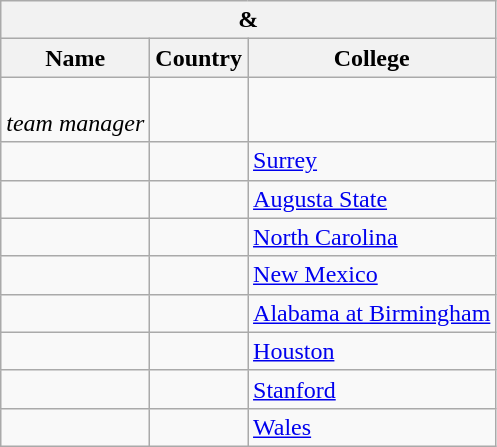<table class="wikitable sortable">
<tr>
<th colspan=3> & </th>
</tr>
<tr>
<th>Name</th>
<th>Country</th>
<th>College</th>
</tr>
<tr>
<td><br><em>team manager</em></td>
<td></td>
<td></td>
</tr>
<tr>
<td></td>
<td></td>
<td><a href='#'>Surrey</a></td>
</tr>
<tr>
<td></td>
<td></td>
<td><a href='#'>Augusta State</a></td>
</tr>
<tr>
<td></td>
<td></td>
<td><a href='#'>North Carolina</a></td>
</tr>
<tr>
<td></td>
<td></td>
<td><a href='#'>New Mexico</a></td>
</tr>
<tr>
<td></td>
<td></td>
<td><a href='#'>Alabama at Birmingham</a></td>
</tr>
<tr>
<td></td>
<td></td>
<td><a href='#'>Houston</a></td>
</tr>
<tr>
<td></td>
<td></td>
<td><a href='#'>Stanford</a></td>
</tr>
<tr>
<td></td>
<td></td>
<td><a href='#'>Wales</a></td>
</tr>
</table>
